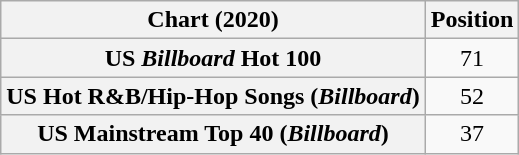<table class="wikitable sortable plainrowheaders" style="text-align:center">
<tr>
<th scope="col">Chart (2020)</th>
<th scope="col">Position</th>
</tr>
<tr>
<th scope="row">US <em>Billboard</em> Hot 100</th>
<td>71</td>
</tr>
<tr>
<th scope="row">US Hot R&B/Hip-Hop Songs (<em>Billboard</em>)</th>
<td>52</td>
</tr>
<tr>
<th scope="row">US Mainstream Top 40 (<em>Billboard</em>)</th>
<td>37</td>
</tr>
</table>
